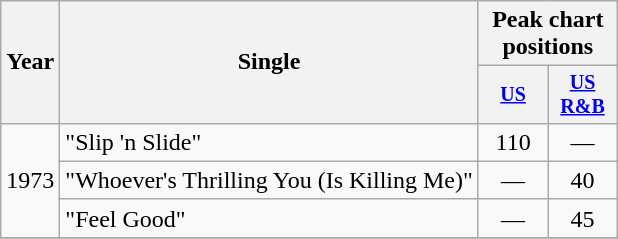<table class="wikitable" style="text-align:center;">
<tr>
<th rowspan="2">Year</th>
<th rowspan="2">Single</th>
<th colspan="2">Peak chart positions</th>
</tr>
<tr style="font-size:smaller;">
<th width="40"><a href='#'>US</a><br></th>
<th width="40"><a href='#'>US<br>R&B</a><br></th>
</tr>
<tr>
<td rowspan="3">1973</td>
<td align="left">"Slip 'n Slide"</td>
<td>110</td>
<td>—</td>
</tr>
<tr>
<td align="left">"Whoever's Thrilling You (Is Killing Me)"</td>
<td>—</td>
<td>40</td>
</tr>
<tr>
<td align="left">"Feel Good"</td>
<td>—</td>
<td>45</td>
</tr>
<tr>
</tr>
</table>
